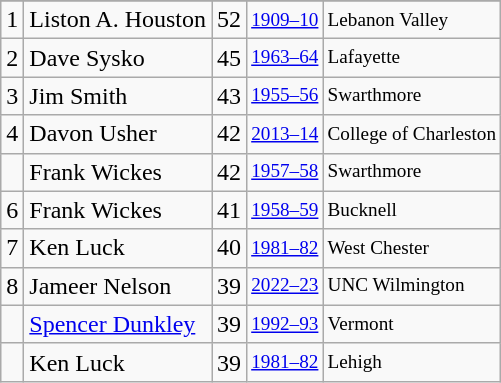<table class="wikitable">
<tr>
</tr>
<tr>
<td>1</td>
<td>Liston A. Houston</td>
<td>52</td>
<td style="font-size:80%;"><a href='#'>1909–10</a></td>
<td style="font-size:80%;">Lebanon Valley</td>
</tr>
<tr>
<td>2</td>
<td>Dave Sysko</td>
<td>45</td>
<td style="font-size:80%;"><a href='#'>1963–64</a></td>
<td style="font-size:80%;">Lafayette</td>
</tr>
<tr>
<td>3</td>
<td>Jim Smith</td>
<td>43</td>
<td style="font-size:80%;"><a href='#'>1955–56</a></td>
<td style="font-size:80%;">Swarthmore</td>
</tr>
<tr>
<td>4</td>
<td>Davon Usher</td>
<td>42</td>
<td style="font-size:80%;"><a href='#'>2013–14</a></td>
<td style="font-size:80%;">College of Charleston</td>
</tr>
<tr>
<td></td>
<td>Frank Wickes</td>
<td>42</td>
<td style="font-size:80%;"><a href='#'>1957–58</a></td>
<td style="font-size:80%;">Swarthmore</td>
</tr>
<tr>
<td>6</td>
<td>Frank Wickes</td>
<td>41</td>
<td style="font-size:80%;"><a href='#'>1958–59</a></td>
<td style="font-size:80%;">Bucknell</td>
</tr>
<tr>
<td>7</td>
<td>Ken Luck</td>
<td>40</td>
<td style="font-size:80%;"><a href='#'>1981–82</a></td>
<td style="font-size:80%;">West Chester</td>
</tr>
<tr>
<td>8</td>
<td>Jameer Nelson</td>
<td>39</td>
<td style="font-size:80%;"><a href='#'>2022–23</a></td>
<td style="font-size:80%;">UNC Wilmington</td>
</tr>
<tr>
<td></td>
<td><a href='#'>Spencer Dunkley</a></td>
<td>39</td>
<td style="font-size:80%;"><a href='#'>1992–93</a></td>
<td style="font-size:80%;">Vermont</td>
</tr>
<tr>
<td></td>
<td>Ken Luck</td>
<td>39</td>
<td style="font-size:80%;"><a href='#'>1981–82</a></td>
<td style="font-size:80%;">Lehigh</td>
</tr>
</table>
